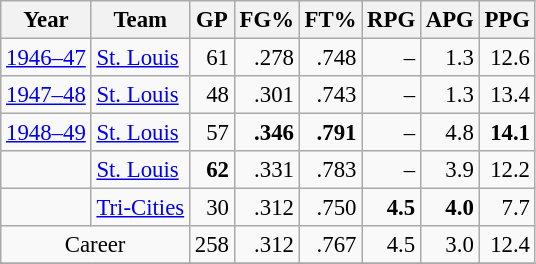<table class="wikitable sortable" style="font-size:95%; text-align:right;">
<tr>
<th>Year</th>
<th>Team</th>
<th>GP</th>
<th>FG%</th>
<th>FT%</th>
<th>RPG</th>
<th>APG</th>
<th>PPG</th>
</tr>
<tr>
<td style="text-align:left;"><a href='#'>1946–47</a></td>
<td style="text-align:left;"><a href='#'>St. Louis</a></td>
<td>61</td>
<td>.278</td>
<td>.748</td>
<td>–</td>
<td>1.3</td>
<td>12.6</td>
</tr>
<tr>
<td style="text-align:left;"><a href='#'>1947–48</a></td>
<td style="text-align:left;"><a href='#'>St. Louis</a></td>
<td>48</td>
<td>.301</td>
<td>.743</td>
<td>–</td>
<td>1.3</td>
<td>13.4</td>
</tr>
<tr>
<td style="text-align:left;"><a href='#'>1948–49</a></td>
<td style="text-align:left;"><a href='#'>St. Louis</a></td>
<td>57</td>
<td><strong>.346</strong></td>
<td><strong>.791</strong></td>
<td>–</td>
<td>4.8</td>
<td><strong>14.1</strong></td>
</tr>
<tr>
<td style="text-align:left;"></td>
<td style="text-align:left;"><a href='#'>St. Louis</a></td>
<td><strong>62</strong></td>
<td>.331</td>
<td>.783</td>
<td>–</td>
<td>3.9</td>
<td>12.2</td>
</tr>
<tr>
<td style="text-align:left;"></td>
<td style="text-align:left;"><a href='#'>Tri-Cities</a></td>
<td>30</td>
<td>.312</td>
<td>.750</td>
<td><strong>4.5</strong></td>
<td><strong>4.0</strong></td>
<td>7.7</td>
</tr>
<tr>
<td style="text-align:center;" colspan="2">Career</td>
<td>258</td>
<td>.312</td>
<td>.767</td>
<td>4.5</td>
<td>3.0</td>
<td>12.4</td>
</tr>
<tr>
</tr>
</table>
